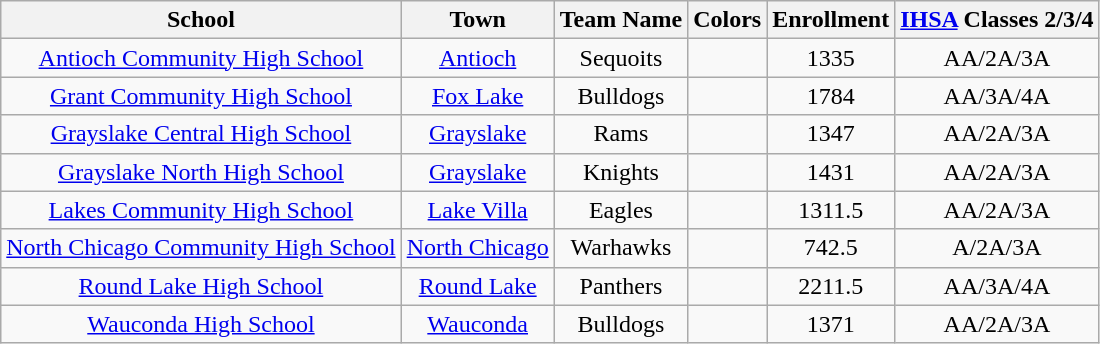<table class="wikitable sortable" style="text-align:center;">
<tr>
<th>School</th>
<th>Town</th>
<th>Team Name</th>
<th class="unsortable">Colors</th>
<th>Enrollment</th>
<th><a href='#'>IHSA</a> Classes 2/3/4</th>
</tr>
<tr>
<td><a href='#'>Antioch Community High School</a></td>
<td><a href='#'>Antioch</a></td>
<td>Sequoits</td>
<td> </td>
<td>1335</td>
<td>AA/2A/3A</td>
</tr>
<tr>
<td><a href='#'>Grant Community High School</a></td>
<td><a href='#'>Fox Lake</a></td>
<td>Bulldogs</td>
<td> </td>
<td>1784</td>
<td>AA/3A/4A</td>
</tr>
<tr>
<td><a href='#'>Grayslake Central High School</a></td>
<td><a href='#'>Grayslake</a></td>
<td>Rams</td>
<td> </td>
<td>1347</td>
<td>AA/2A/3A</td>
</tr>
<tr>
<td><a href='#'>Grayslake North High School</a></td>
<td><a href='#'>Grayslake</a></td>
<td>Knights</td>
<td> </td>
<td>1431</td>
<td>AA/2A/3A</td>
</tr>
<tr>
<td><a href='#'>Lakes Community High School</a></td>
<td><a href='#'>Lake Villa</a></td>
<td>Eagles</td>
<td>  </td>
<td>1311.5</td>
<td>AA/2A/3A</td>
</tr>
<tr>
<td><a href='#'>North Chicago Community High School</a></td>
<td><a href='#'>North Chicago</a></td>
<td>Warhawks</td>
<td> </td>
<td>742.5</td>
<td>A/2A/3A</td>
</tr>
<tr>
<td><a href='#'>Round Lake High School</a></td>
<td><a href='#'>Round Lake</a></td>
<td>Panthers</td>
<td> </td>
<td>2211.5</td>
<td>AA/3A/4A</td>
</tr>
<tr>
<td><a href='#'>Wauconda High School</a></td>
<td><a href='#'>Wauconda</a></td>
<td>Bulldogs</td>
<td> </td>
<td>1371</td>
<td>AA/2A/3A</td>
</tr>
</table>
